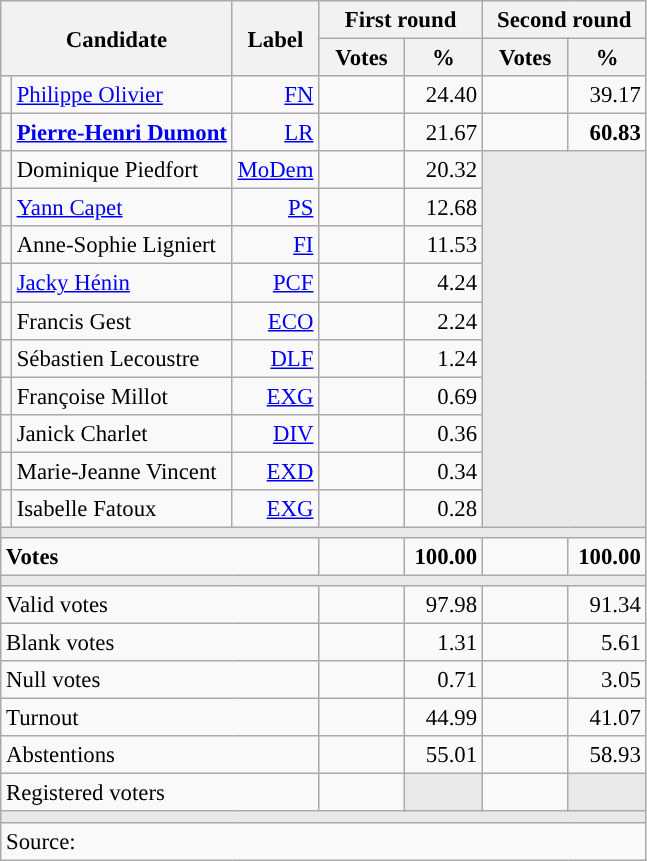<table class="wikitable" style="text-align:right;font-size:95%;">
<tr>
<th rowspan="2" colspan="2">Candidate</th>
<th rowspan="2">Label</th>
<th colspan="2">First round</th>
<th colspan="2">Second round</th>
</tr>
<tr>
<th style="width:50px;">Votes</th>
<th style="width:45px;">%</th>
<th style="width:50px;">Votes</th>
<th style="width:45px;">%</th>
</tr>
<tr>
<td style="color:inherit;background:"></td>
<td style="text-align:left;"><a href='#'>Philippe Olivier</a></td>
<td><a href='#'>FN</a></td>
<td></td>
<td>24.40</td>
<td></td>
<td>39.17</td>
</tr>
<tr>
<td style="color:inherit;background:"></td>
<td style="text-align:left;"><strong><a href='#'>Pierre-Henri Dumont</a></strong></td>
<td><a href='#'>LR</a></td>
<td></td>
<td>21.67</td>
<td><strong></strong></td>
<td><strong>60.83</strong></td>
</tr>
<tr>
<td style="color:inherit;background:"></td>
<td style="text-align:left;">Dominique Piedfort</td>
<td><a href='#'>MoDem</a></td>
<td></td>
<td>20.32</td>
<td colspan="2" rowspan="10" style="background:#E9E9E9;"></td>
</tr>
<tr>
<td style="color:inherit;background:"></td>
<td style="text-align:left;"><a href='#'>Yann Capet</a></td>
<td><a href='#'>PS</a></td>
<td></td>
<td>12.68</td>
</tr>
<tr>
<td style="color:inherit;background:"></td>
<td style="text-align:left;">Anne-Sophie Ligniert</td>
<td><a href='#'>FI</a></td>
<td></td>
<td>11.53</td>
</tr>
<tr>
<td style="color:inherit;background:"></td>
<td style="text-align:left;"><a href='#'>Jacky Hénin</a></td>
<td><a href='#'>PCF</a></td>
<td></td>
<td>4.24</td>
</tr>
<tr>
<td style="color:inherit;background:"></td>
<td style="text-align:left;">Francis Gest</td>
<td><a href='#'>ECO</a></td>
<td></td>
<td>2.24</td>
</tr>
<tr>
<td style="color:inherit;background:"></td>
<td style="text-align:left;">Sébastien Lecoustre</td>
<td><a href='#'>DLF</a></td>
<td></td>
<td>1.24</td>
</tr>
<tr>
<td style="color:inherit;background:"></td>
<td style="text-align:left;">Françoise Millot</td>
<td><a href='#'>EXG</a></td>
<td></td>
<td>0.69</td>
</tr>
<tr>
<td style="color:inherit;background:"></td>
<td style="text-align:left;">Janick Charlet</td>
<td><a href='#'>DIV</a></td>
<td></td>
<td>0.36</td>
</tr>
<tr>
<td style="color:inherit;background:"></td>
<td style="text-align:left;">Marie-Jeanne Vincent</td>
<td><a href='#'>EXD</a></td>
<td></td>
<td>0.34</td>
</tr>
<tr>
<td style="color:inherit;background:"></td>
<td style="text-align:left;">Isabelle Fatoux</td>
<td><a href='#'>EXG</a></td>
<td></td>
<td>0.28</td>
</tr>
<tr>
<td colspan="7" style="background:#E9E9E9;"></td>
</tr>
<tr style="font-weight:bold;">
<td colspan="3" style="text-align:left;">Votes</td>
<td></td>
<td>100.00</td>
<td></td>
<td>100.00</td>
</tr>
<tr>
<td colspan="7" style="background:#E9E9E9;"></td>
</tr>
<tr>
<td colspan="3" style="text-align:left;">Valid votes</td>
<td></td>
<td>97.98</td>
<td></td>
<td>91.34</td>
</tr>
<tr>
<td colspan="3" style="text-align:left;">Blank votes</td>
<td></td>
<td>1.31</td>
<td></td>
<td>5.61</td>
</tr>
<tr>
<td colspan="3" style="text-align:left;">Null votes</td>
<td></td>
<td>0.71</td>
<td></td>
<td>3.05</td>
</tr>
<tr>
<td colspan="3" style="text-align:left;">Turnout</td>
<td></td>
<td>44.99</td>
<td></td>
<td>41.07</td>
</tr>
<tr>
<td colspan="3" style="text-align:left;">Abstentions</td>
<td></td>
<td>55.01</td>
<td></td>
<td>58.93</td>
</tr>
<tr>
<td colspan="3" style="text-align:left;">Registered voters</td>
<td></td>
<td style="background:#E9E9E9;"></td>
<td></td>
<td style="background:#E9E9E9;"></td>
</tr>
<tr>
<td colspan="7" style="background:#E9E9E9;"></td>
</tr>
<tr>
<td colspan="7" style="text-align:left;">Source: </td>
</tr>
</table>
